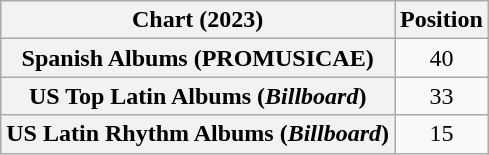<table class="wikitable sortable plainrowheaders" style="text-align:center">
<tr>
<th scope="col">Chart (2023)</th>
<th scope="col">Position</th>
</tr>
<tr>
<th scope="row">Spanish Albums (PROMUSICAE)</th>
<td>40</td>
</tr>
<tr>
<th scope="row">US Top Latin Albums (<em>Billboard</em>)</th>
<td style="text-align:center">33</td>
</tr>
<tr>
<th scope="row">US Latin Rhythm Albums (<em>Billboard</em>)</th>
<td style="text-align:center">15</td>
</tr>
</table>
